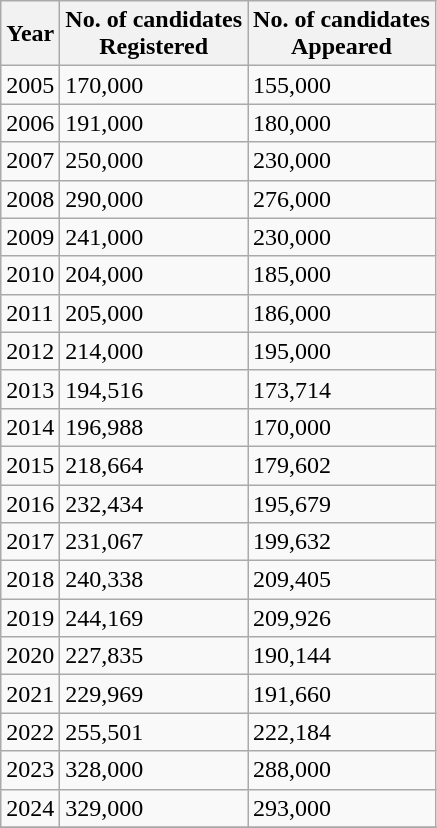<table class="wikitable">
<tr>
<th><strong>Year</strong></th>
<th>No. of candidates<br>Registered</th>
<th>No. of candidates<br>Appeared</th>
</tr>
<tr>
<td>2005</td>
<td>170,000</td>
<td>155,000</td>
</tr>
<tr>
<td>2006</td>
<td>191,000</td>
<td>180,000</td>
</tr>
<tr>
<td>2007</td>
<td>250,000</td>
<td>230,000</td>
</tr>
<tr>
<td>2008</td>
<td>290,000</td>
<td>276,000</td>
</tr>
<tr>
<td>2009</td>
<td>241,000</td>
<td>230,000</td>
</tr>
<tr>
<td>2010</td>
<td>204,000</td>
<td>185,000</td>
</tr>
<tr>
<td>2011</td>
<td>205,000</td>
<td>186,000</td>
</tr>
<tr>
<td>2012</td>
<td>214,000</td>
<td>195,000</td>
</tr>
<tr>
<td>2013</td>
<td>194,516</td>
<td>173,714</td>
</tr>
<tr>
<td>2014</td>
<td>196,988</td>
<td>170,000</td>
</tr>
<tr>
<td>2015</td>
<td>218,664</td>
<td>179,602</td>
</tr>
<tr>
<td>2016</td>
<td>232,434</td>
<td>195,679</td>
</tr>
<tr>
<td>2017</td>
<td>231,067</td>
<td>199,632</td>
</tr>
<tr>
<td>2018</td>
<td>240,338</td>
<td>209,405</td>
</tr>
<tr>
<td>2019</td>
<td>244,169</td>
<td>209,926</td>
</tr>
<tr>
<td>2020</td>
<td>227,835</td>
<td>190,144</td>
</tr>
<tr>
<td>2021</td>
<td>229,969</td>
<td>191,660</td>
</tr>
<tr>
<td>2022</td>
<td>255,501</td>
<td>222,184</td>
</tr>
<tr>
<td>2023</td>
<td>328,000</td>
<td>288,000</td>
</tr>
<tr>
<td>2024</td>
<td>329,000</td>
<td>293,000</td>
</tr>
<tr>
</tr>
</table>
